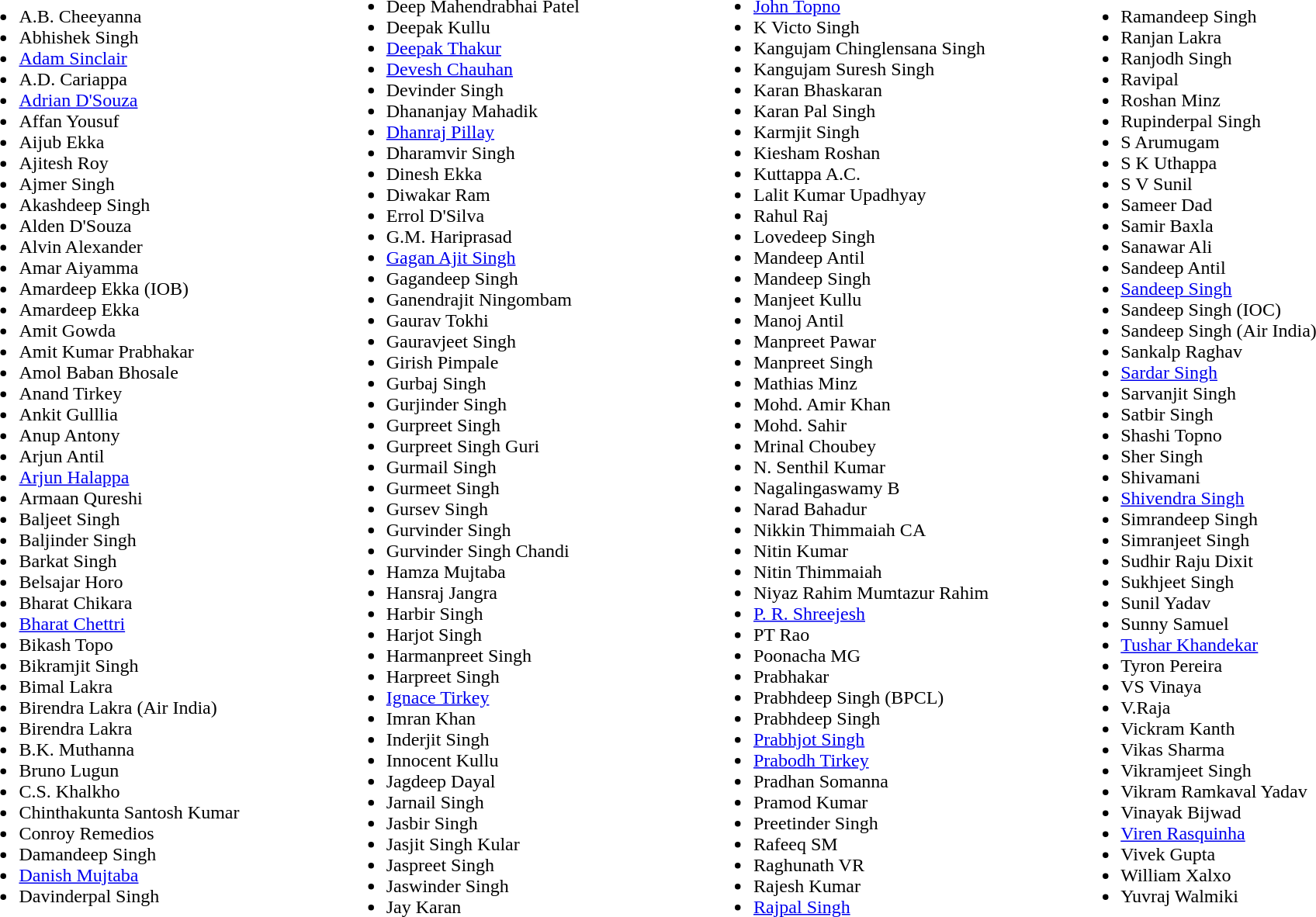<table width=100%>
<tr>
<td width=25%><br><ul><li>A.B. Cheeyanna</li><li>Abhishek Singh</li><li><a href='#'>Adam Sinclair</a></li><li>A.D. Cariappa</li><li><a href='#'>Adrian D'Souza</a></li><li>Affan Yousuf</li><li>Aijub Ekka</li><li>Ajitesh Roy</li><li>Ajmer Singh</li><li>Akashdeep Singh</li><li>Alden D'Souza</li><li>Alvin Alexander</li><li>Amar Aiyamma</li><li>Amardeep Ekka (IOB)</li><li>Amardeep Ekka</li><li>Amit Gowda</li><li>Amit Kumar Prabhakar</li><li>Amol Baban Bhosale</li><li>Anand Tirkey</li><li>Ankit Gulllia</li><li>Anup Antony</li><li>Arjun Antil</li><li><a href='#'>Arjun Halappa</a></li><li>Armaan Qureshi</li><li>Baljeet Singh</li><li>Baljinder Singh</li><li>Barkat Singh</li><li>Belsajar Horo</li><li>Bharat Chikara</li><li><a href='#'>Bharat Chettri</a></li><li>Bikash Topo</li><li>Bikramjit Singh</li><li>Bimal Lakra</li><li>Birendra Lakra (Air India)</li><li>Birendra Lakra</li><li>B.K. Muthanna</li><li>Bruno Lugun</li><li>C.S. Khalkho</li><li>Chinthakunta Santosh Kumar</li><li>Conroy Remedios</li><li>Damandeep Singh</li><li><a href='#'>Danish Mujtaba</a></li><li>Davinderpal Singh</li></ul></td>
<td width=25%><br><ul><li>Deep Mahendrabhai Patel</li><li>Deepak Kullu</li><li><a href='#'>Deepak Thakur</a></li><li><a href='#'>Devesh Chauhan</a></li><li>Devinder Singh</li><li>Dhananjay Mahadik</li><li><a href='#'>Dhanraj Pillay</a></li><li>Dharamvir Singh</li><li>Dinesh Ekka</li><li>Diwakar Ram</li><li>Errol D'Silva</li><li>G.M. Hariprasad</li><li><a href='#'>Gagan Ajit Singh</a></li><li>Gagandeep Singh</li><li>Ganendrajit Ningombam</li><li>Gaurav Tokhi</li><li>Gauravjeet Singh</li><li>Girish Pimpale</li><li>Gurbaj Singh</li><li>Gurjinder Singh</li><li>Gurpreet Singh</li><li>Gurpreet Singh Guri</li><li>Gurmail Singh</li><li>Gurmeet Singh</li><li>Gursev Singh</li><li>Gurvinder Singh</li><li>Gurvinder Singh Chandi</li><li>Hamza Mujtaba</li><li>Hansraj Jangra</li><li>Harbir Singh</li><li>Harjot Singh</li><li>Harmanpreet Singh</li><li>Harpreet Singh</li><li><a href='#'>Ignace Tirkey</a></li><li>Imran Khan</li><li>Inderjit Singh</li><li>Innocent Kullu</li><li>Jagdeep Dayal</li><li>Jarnail Singh</li><li>Jasbir Singh</li><li>Jasjit Singh Kular</li><li>Jaspreet Singh</li><li>Jaswinder Singh</li><li>Jay Karan</li></ul></td>
<td width=25%><br><ul><li><a href='#'>John Topno</a></li><li>K Victo Singh</li><li>Kangujam Chinglensana Singh</li><li>Kangujam Suresh Singh</li><li>Karan Bhaskaran</li><li>Karan Pal Singh</li><li>Karmjit Singh</li><li>Kiesham Roshan</li><li>Kuttappa A.C.</li><li>Lalit Kumar Upadhyay</li><li>Rahul Raj</li><li>Lovedeep Singh</li><li>Mandeep Antil</li><li>Mandeep Singh</li><li>Manjeet Kullu</li><li>Manoj Antil</li><li>Manpreet Pawar</li><li>Manpreet Singh</li><li>Mathias Minz</li><li>Mohd. Amir Khan</li><li>Mohd. Sahir</li><li>Mrinal Choubey</li><li>N. Senthil Kumar</li><li>Nagalingaswamy B</li><li>Narad Bahadur</li><li>Nikkin Thimmaiah CA</li><li>Nitin Kumar</li><li>Nitin Thimmaiah</li><li>Niyaz Rahim Mumtazur Rahim</li><li><a href='#'>P. R. Shreejesh</a></li><li>PT Rao</li><li>Poonacha MG</li><li>Prabhakar</li><li>Prabhdeep Singh (BPCL)</li><li>Prabhdeep Singh</li><li><a href='#'>Prabhjot Singh</a></li><li><a href='#'>Prabodh Tirkey</a></li><li>Pradhan Somanna</li><li>Pramod Kumar</li><li>Preetinder Singh</li><li>Rafeeq SM</li><li>Raghunath VR</li><li>Rajesh Kumar</li><li><a href='#'>Rajpal Singh</a></li></ul></td>
<td width=25%><br><ul><li>Ramandeep Singh</li><li>Ranjan Lakra</li><li>Ranjodh Singh</li><li>Ravipal</li><li>Roshan Minz</li><li>Rupinderpal Singh</li><li>S Arumugam</li><li>S K Uthappa</li><li>S V Sunil</li><li>Sameer Dad</li><li>Samir Baxla</li><li>Sanawar Ali</li><li>Sandeep Antil</li><li><a href='#'>Sandeep Singh</a></li><li>Sandeep Singh (IOC)</li><li>Sandeep Singh (Air India)</li><li>Sankalp Raghav</li><li><a href='#'>Sardar Singh</a></li><li>Sarvanjit Singh</li><li>Satbir Singh</li><li>Shashi Topno</li><li>Sher Singh</li><li>Shivamani</li><li><a href='#'>Shivendra Singh</a></li><li>Simrandeep Singh</li><li>Simranjeet Singh</li><li>Sudhir Raju Dixit</li><li>Sukhjeet Singh</li><li>Sunil Yadav</li><li>Sunny Samuel</li><li><a href='#'>Tushar Khandekar</a></li><li>Tyron Pereira</li><li>VS Vinaya</li><li>V.Raja</li><li>Vickram Kanth</li><li>Vikas Sharma</li><li>Vikramjeet Singh</li><li>Vikram Ramkaval Yadav</li><li>Vinayak Bijwad</li><li><a href='#'>Viren Rasquinha</a></li><li>Vivek Gupta</li><li>William Xalxo</li><li>Yuvraj Walmiki</li></ul></td>
</tr>
</table>
